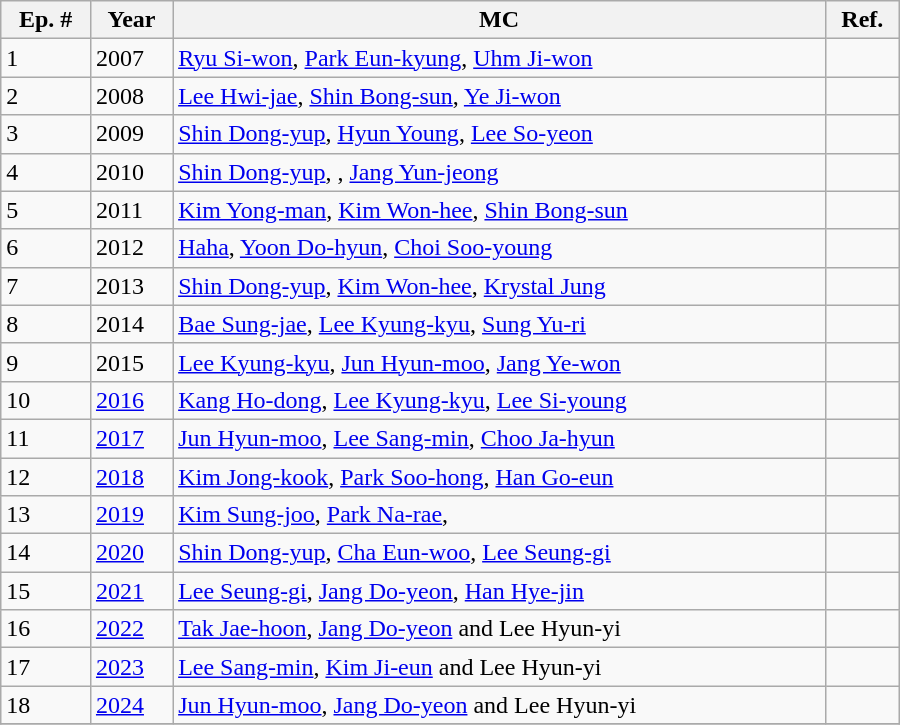<table class="wikitable" style="width:600px">
<tr>
<th>Ep. #</th>
<th>Year</th>
<th>MC</th>
<th>Ref.</th>
</tr>
<tr>
<td>1</td>
<td>2007</td>
<td><a href='#'>Ryu Si-won</a>, <a href='#'>Park Eun-kyung</a>, <a href='#'>Uhm Ji-won</a></td>
<td></td>
</tr>
<tr>
<td>2</td>
<td>2008</td>
<td><a href='#'>Lee Hwi-jae</a>, <a href='#'>Shin Bong-sun</a>, <a href='#'>Ye Ji-won</a></td>
<td></td>
</tr>
<tr>
<td>3</td>
<td>2009</td>
<td><a href='#'>Shin Dong-yup</a>, <a href='#'>Hyun Young</a>, <a href='#'>Lee So-yeon</a></td>
<td></td>
</tr>
<tr>
<td>4</td>
<td>2010</td>
<td><a href='#'>Shin Dong-yup</a>, , <a href='#'>Jang Yun-jeong</a></td>
<td></td>
</tr>
<tr>
<td>5</td>
<td>2011</td>
<td><a href='#'>Kim Yong-man</a>, <a href='#'>Kim Won-hee</a>, <a href='#'>Shin Bong-sun</a></td>
<td></td>
</tr>
<tr>
<td>6</td>
<td>2012</td>
<td><a href='#'>Haha</a>, <a href='#'>Yoon Do-hyun</a>, <a href='#'>Choi Soo-young</a></td>
<td></td>
</tr>
<tr>
<td>7</td>
<td>2013</td>
<td><a href='#'>Shin Dong-yup</a>, <a href='#'>Kim Won-hee</a>, <a href='#'>Krystal Jung</a></td>
<td></td>
</tr>
<tr>
<td>8</td>
<td>2014</td>
<td><a href='#'>Bae Sung-jae</a>, <a href='#'>Lee Kyung-kyu</a>, <a href='#'>Sung Yu-ri</a></td>
<td></td>
</tr>
<tr>
<td>9</td>
<td>2015</td>
<td><a href='#'>Lee Kyung-kyu</a>, <a href='#'>Jun Hyun-moo</a>, <a href='#'>Jang Ye-won</a></td>
<td></td>
</tr>
<tr>
<td>10</td>
<td><a href='#'>2016</a></td>
<td><a href='#'>Kang Ho-dong</a>, <a href='#'>Lee Kyung-kyu</a>, <a href='#'>Lee Si-young</a></td>
<td></td>
</tr>
<tr>
<td>11</td>
<td><a href='#'>2017</a></td>
<td><a href='#'>Jun Hyun-moo</a>, <a href='#'>Lee Sang-min</a>, <a href='#'>Choo Ja-hyun</a></td>
<td></td>
</tr>
<tr>
<td>12</td>
<td><a href='#'>2018</a></td>
<td><a href='#'>Kim Jong-kook</a>, <a href='#'>Park Soo-hong</a>, <a href='#'>Han Go-eun</a></td>
<td></td>
</tr>
<tr>
<td>13</td>
<td><a href='#'>2019</a></td>
<td><a href='#'>Kim Sung-joo</a>, <a href='#'>Park Na-rae</a>, </td>
<td></td>
</tr>
<tr>
<td>14</td>
<td><a href='#'>2020</a></td>
<td><a href='#'>Shin Dong-yup</a>, <a href='#'>Cha Eun-woo</a>, <a href='#'>Lee Seung-gi</a></td>
<td></td>
</tr>
<tr>
<td>15</td>
<td><a href='#'>2021</a></td>
<td><a href='#'>Lee Seung-gi</a>, <a href='#'>Jang Do-yeon</a>, <a href='#'>Han Hye-jin</a></td>
<td></td>
</tr>
<tr>
<td>16</td>
<td><a href='#'>2022</a></td>
<td><a href='#'>Tak Jae-hoon</a>, <a href='#'>Jang Do-yeon</a> and Lee Hyun-yi</td>
<td></td>
</tr>
<tr>
<td>17</td>
<td><a href='#'>2023</a></td>
<td><a href='#'>Lee Sang-min</a>, <a href='#'>Kim Ji-eun</a> and Lee Hyun-yi</td>
<td></td>
</tr>
<tr>
<td>18</td>
<td><a href='#'>2024</a></td>
<td><a href='#'>Jun Hyun-moo</a>, <a href='#'>Jang Do-yeon</a> and Lee Hyun-yi</td>
<td></td>
</tr>
<tr>
</tr>
</table>
